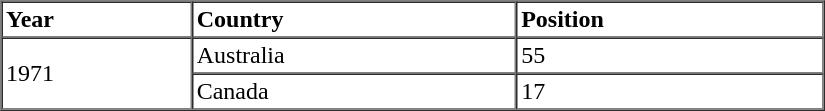<table border="1" cellspacing="0" cellpadding="2" style="width:550px;">
<tr>
<th align="left">Year</th>
<th align="left">Country</th>
<th align="left">Position</th>
</tr>
<tr>
<td align="left" rowspan="2">1971</td>
<td align="left">Australia</td>
<td align="left">55</td>
</tr>
<tr>
<td align="left">Canada</td>
<td align="left">17</td>
</tr>
</table>
